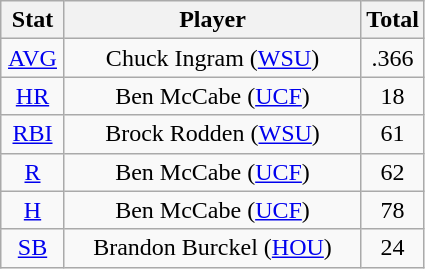<table class="wikitable" style="text-align:center;">
<tr>
<th style="width:15%;">Stat</th>
<th>Player</th>
<th style="width:15%;">Total</th>
</tr>
<tr>
<td><a href='#'>AVG</a></td>
<td>Chuck Ingram (<a href='#'>WSU</a>)</td>
<td>.366</td>
</tr>
<tr>
<td><a href='#'>HR</a></td>
<td>Ben McCabe (<a href='#'>UCF</a>)</td>
<td>18</td>
</tr>
<tr>
<td><a href='#'>RBI</a></td>
<td>Brock Rodden (<a href='#'>WSU</a>)</td>
<td>61</td>
</tr>
<tr>
<td><a href='#'>R</a></td>
<td>Ben McCabe (<a href='#'>UCF</a>)</td>
<td>62</td>
</tr>
<tr>
<td><a href='#'>H</a></td>
<td>Ben McCabe (<a href='#'>UCF</a>)</td>
<td>78</td>
</tr>
<tr>
<td><a href='#'>SB</a></td>
<td>Brandon Burckel (<a href='#'>HOU</a>)</td>
<td>24</td>
</tr>
</table>
